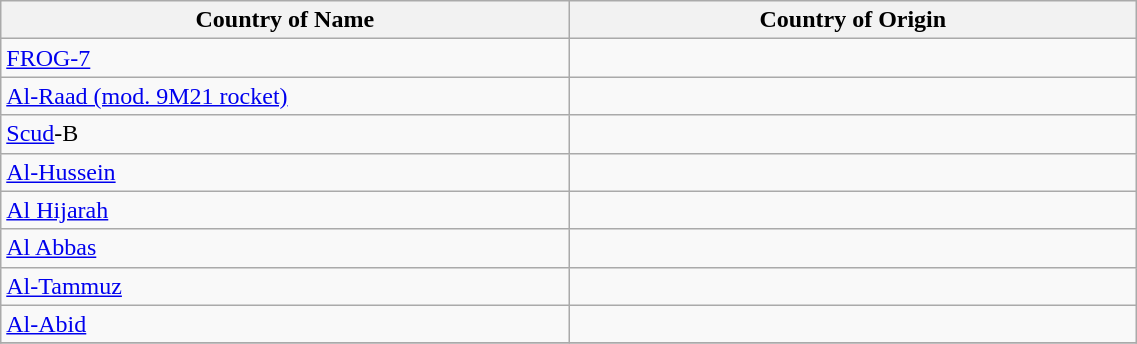<table class="wikitable" border="0" width="60%">
<tr>
<th width="5%">Country of Name</th>
<th width="5%">Country of Origin</th>
</tr>
<tr>
<td><a href='#'>FROG-7</a></td>
<td></td>
</tr>
<tr>
<td><a href='#'>Al-Raad (mod. 9M21 rocket)</a></td>
<td></td>
</tr>
<tr>
<td><a href='#'>Scud</a>-B</td>
<td></td>
</tr>
<tr>
<td><a href='#'>Al-Hussein</a></td>
<td></td>
</tr>
<tr>
<td><a href='#'>Al Hijarah</a></td>
<td></td>
</tr>
<tr>
<td><a href='#'>Al Abbas</a></td>
<td></td>
</tr>
<tr>
<td><a href='#'>Al-Tammuz</a></td>
<td></td>
</tr>
<tr>
<td><a href='#'>Al-Abid</a></td>
<td></td>
</tr>
<tr>
</tr>
</table>
